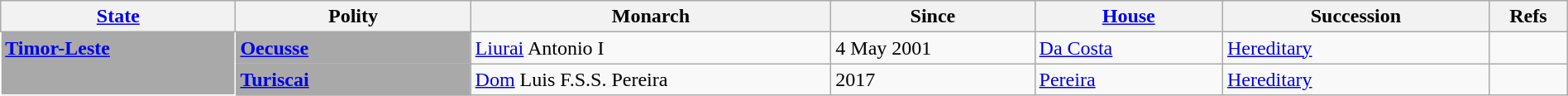<table class="wikitable" width="100%">
<tr>
<th width="15%"><a href='#'>State</a></th>
<th width="15%">Polity</th>
<th width="23%">Monarch</th>
<th width="13%">Since</th>
<th width="12%"><a href='#'>House</a></th>
<th width="17%">Succession</th>
<th width="5%">Refs</th>
</tr>
<tr>
<td bgcolor="#A9A9A9" rowspan="3" style="vertical-align: top; border-color: white;"> <strong><a href='#'><span>Timor-Leste</span></a></strong></td>
<td bgcolor="#A9A9A9"><strong><a href='#'><span>Oecusse</span></a></strong> </td>
<td><a href='#'>Liurai</a> Antonio I</td>
<td>4 May 2001 </td>
<td><a href='#'>Da Costa</a> </td>
<td><a href='#'>Hereditary</a></td>
<td align="center"></td>
</tr>
<tr>
<td bgcolor="#A9A9A9"><strong><a href='#'><span>Turiscai</span></a></strong></td>
<td><a href='#'>Dom</a> Luis F.S.S. Pereira</td>
<td>2017</td>
<td><a href='#'>Pereira</a></td>
<td><a href='#'>Hereditary</a></td>
<td align="center"></td>
</tr>
</table>
